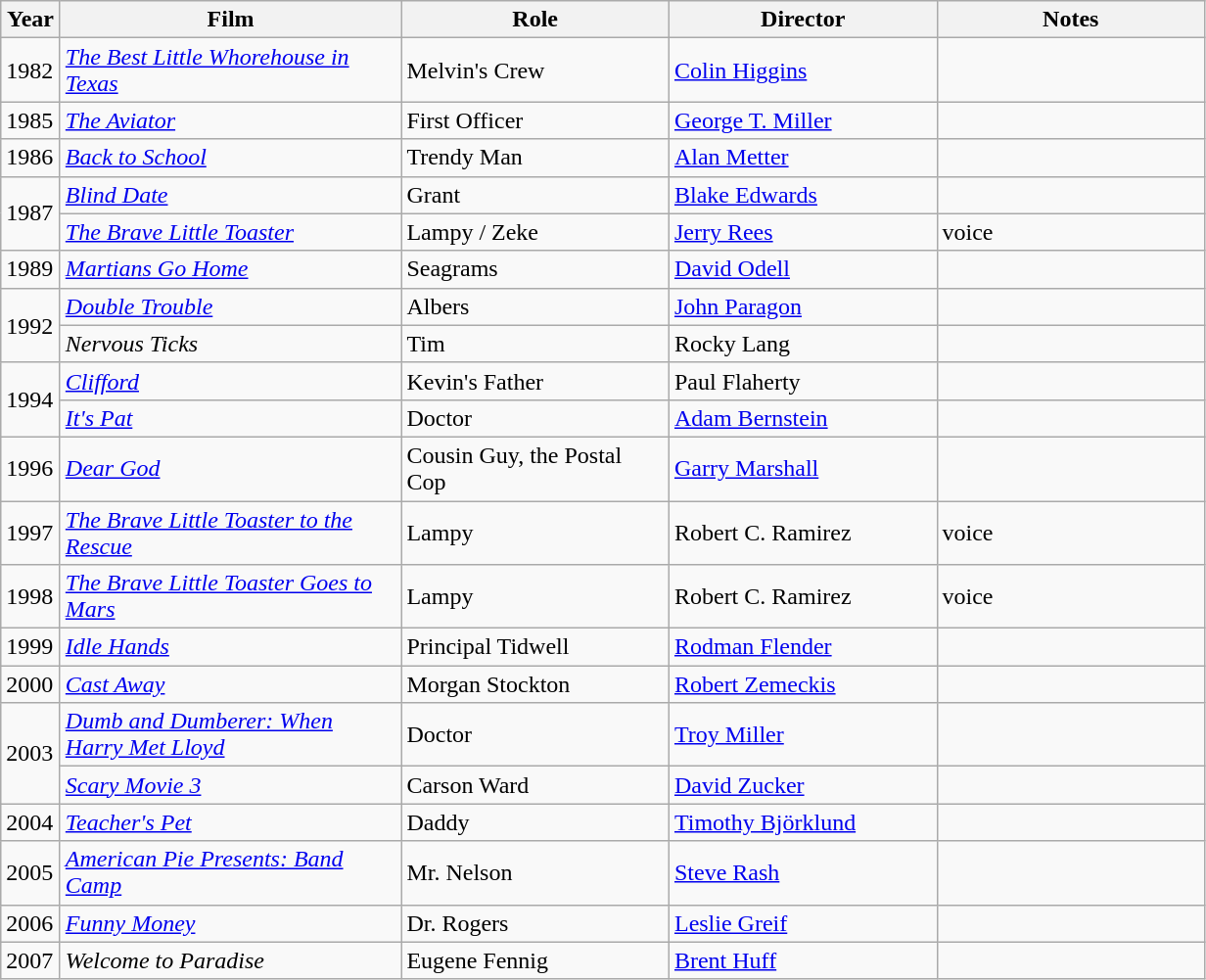<table class="wikitable">
<tr>
<th width="33">Year</th>
<th width="225">Film</th>
<th width="175">Role</th>
<th width="175">Director</th>
<th width="175">Notes</th>
</tr>
<tr>
<td>1982</td>
<td><em><a href='#'>The Best Little Whorehouse in Texas</a></em></td>
<td>Melvin's Crew</td>
<td><a href='#'>Colin Higgins</a></td>
<td></td>
</tr>
<tr>
<td>1985</td>
<td><em><a href='#'>The Aviator</a></em></td>
<td>First Officer</td>
<td><a href='#'>George T. Miller</a></td>
<td></td>
</tr>
<tr>
<td>1986</td>
<td><em><a href='#'>Back to School</a></em></td>
<td>Trendy Man</td>
<td><a href='#'>Alan Metter</a></td>
<td></td>
</tr>
<tr>
<td rowspan="2">1987</td>
<td><em><a href='#'>Blind Date</a></em></td>
<td>Grant</td>
<td><a href='#'>Blake Edwards</a></td>
<td></td>
</tr>
<tr>
<td><em><a href='#'>The Brave Little Toaster</a></em></td>
<td>Lampy / Zeke</td>
<td><a href='#'>Jerry Rees</a></td>
<td>voice</td>
</tr>
<tr>
<td>1989</td>
<td><em><a href='#'>Martians Go Home</a></em></td>
<td>Seagrams</td>
<td><a href='#'>David Odell</a></td>
<td></td>
</tr>
<tr>
<td rowspan="2">1992</td>
<td><em><a href='#'>Double Trouble</a></em></td>
<td>Albers</td>
<td><a href='#'>John Paragon</a></td>
<td></td>
</tr>
<tr>
<td><em>Nervous Ticks</em></td>
<td>Tim</td>
<td>Rocky Lang</td>
<td></td>
</tr>
<tr>
<td rowspan="2">1994</td>
<td><em><a href='#'>Clifford</a></em></td>
<td>Kevin's Father</td>
<td>Paul Flaherty</td>
<td></td>
</tr>
<tr>
<td><em><a href='#'>It's Pat</a></em></td>
<td>Doctor</td>
<td><a href='#'>Adam Bernstein</a></td>
<td></td>
</tr>
<tr>
<td>1996</td>
<td><em><a href='#'>Dear God</a></em></td>
<td>Cousin Guy, the Postal Cop</td>
<td><a href='#'>Garry Marshall</a></td>
<td></td>
</tr>
<tr>
<td>1997</td>
<td><em><a href='#'>The Brave Little Toaster to the Rescue</a></em></td>
<td>Lampy</td>
<td>Robert C. Ramirez</td>
<td>voice</td>
</tr>
<tr>
<td>1998</td>
<td><em><a href='#'>The Brave Little Toaster Goes to Mars</a></em></td>
<td>Lampy</td>
<td>Robert C. Ramirez</td>
<td>voice</td>
</tr>
<tr>
<td>1999</td>
<td><em><a href='#'>Idle Hands</a></em></td>
<td>Principal Tidwell</td>
<td><a href='#'>Rodman Flender</a></td>
<td></td>
</tr>
<tr>
<td>2000</td>
<td><em><a href='#'>Cast Away</a></em></td>
<td>Morgan Stockton</td>
<td><a href='#'>Robert Zemeckis</a></td>
<td></td>
</tr>
<tr>
<td rowspan="2">2003</td>
<td><em><a href='#'>Dumb and Dumberer: When Harry Met Lloyd</a></em></td>
<td>Doctor</td>
<td><a href='#'>Troy Miller</a></td>
<td></td>
</tr>
<tr>
<td><em><a href='#'>Scary Movie 3</a></em></td>
<td>Carson Ward</td>
<td><a href='#'>David Zucker</a></td>
<td></td>
</tr>
<tr>
<td>2004</td>
<td><em><a href='#'>Teacher's Pet</a></em></td>
<td>Daddy</td>
<td><a href='#'>Timothy Björklund</a></td>
<td></td>
</tr>
<tr>
<td>2005</td>
<td><em><a href='#'>American Pie Presents: Band Camp</a></em></td>
<td>Mr. Nelson</td>
<td><a href='#'>Steve Rash</a></td>
<td></td>
</tr>
<tr>
<td>2006</td>
<td><em><a href='#'>Funny Money</a></em></td>
<td>Dr. Rogers</td>
<td><a href='#'>Leslie Greif</a></td>
<td></td>
</tr>
<tr>
<td>2007</td>
<td><em>Welcome to Paradise</em></td>
<td>Eugene Fennig</td>
<td><a href='#'>Brent Huff</a></td>
<td></td>
</tr>
</table>
